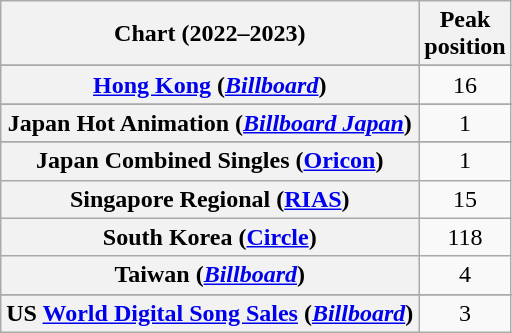<table class="wikitable sortable plainrowheaders" style="text-align:center">
<tr>
<th scope="col">Chart (2022–2023)</th>
<th scope="col">Peak<br>position</th>
</tr>
<tr>
</tr>
<tr>
</tr>
<tr>
<th scope="row"><a href='#'>Hong Kong</a> (<em><a href='#'>Billboard</a></em>)</th>
<td>16</td>
</tr>
<tr>
</tr>
<tr>
<th scope="row">Japan Hot Animation (<em><a href='#'>Billboard Japan</a></em>)</th>
<td>1</td>
</tr>
<tr>
</tr>
<tr>
<th scope="row">Japan Combined Singles (<a href='#'>Oricon</a>)</th>
<td>1</td>
</tr>
<tr>
<th scope="row">Singapore Regional (<a href='#'>RIAS</a>)</th>
<td>15</td>
</tr>
<tr>
<th scope="row">South Korea (<a href='#'>Circle</a>)</th>
<td>118</td>
</tr>
<tr>
<th scope="row">Taiwan (<em><a href='#'>Billboard</a></em>)</th>
<td>4</td>
</tr>
<tr>
</tr>
<tr>
</tr>
<tr>
<th scope="row">US <a href='#'>World Digital Song Sales</a> (<em><a href='#'>Billboard</a></em>)</th>
<td>3</td>
</tr>
</table>
